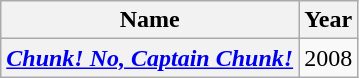<table class="wikitable plainrowheaders">
<tr>
<th>Name</th>
<th>Year</th>
</tr>
<tr>
<th scope="row"><em><a href='#'>Chunk! No, Captain Chunk!</a></em></th>
<td>2008</td>
</tr>
</table>
